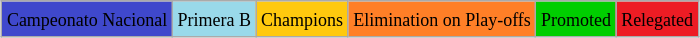<table class="wikitable" style="margin:1em auto; font-size:90%; text-align:center;">
<tr>
<td bgcolor=#3f48cc><small>Campeonato Nacional</small></td>
<td bgcolor=#99d9ea><small>Primera B</small></td>
<td bgcolor=#ffc90e><small>Champions</small></td>
<td bgcolor=#ff7f27><small>Elimination on Play-offs</small></td>
<td bgcolor=#00ce00><small>Promoted</small></td>
<td bgcolor=#ed1c24><small>Relegated</small></td>
</tr>
</table>
